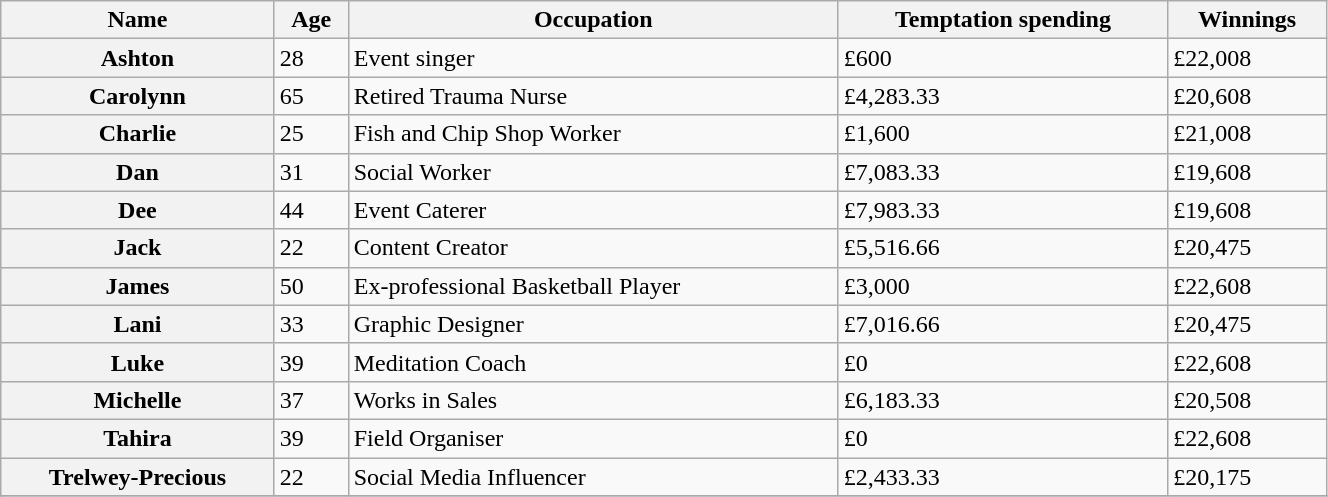<table class="wikitable sortable" width=70%>
<tr>
<th>Name</th>
<th>Age</th>
<th>Occupation</th>
<th>Temptation spending</th>
<th>Winnings</th>
</tr>
<tr>
<th>Ashton</th>
<td>28</td>
<td>Event singer</td>
<td>£600</td>
<td>£22,008</td>
</tr>
<tr>
<th>Carolynn</th>
<td>65</td>
<td>Retired Trauma Nurse</td>
<td>£4,283.33</td>
<td>£20,608</td>
</tr>
<tr>
<th>Charlie</th>
<td>25</td>
<td>Fish and Chip Shop Worker</td>
<td>£1,600</td>
<td>£21,008</td>
</tr>
<tr>
<th>Dan</th>
<td>31</td>
<td>Social Worker</td>
<td>£7,083.33</td>
<td>£19,608</td>
</tr>
<tr>
<th>Dee</th>
<td>44</td>
<td>Event Caterer</td>
<td>£7,983.33</td>
<td>£19,608</td>
</tr>
<tr>
<th>Jack</th>
<td>22</td>
<td>Content Creator</td>
<td>£5,516.66</td>
<td>£20,475</td>
</tr>
<tr>
<th>James</th>
<td>50</td>
<td>Ex-professional Basketball Player</td>
<td>£3,000</td>
<td>£22,608</td>
</tr>
<tr>
<th>Lani</th>
<td>33</td>
<td>Graphic Designer</td>
<td>£7,016.66</td>
<td>£20,475</td>
</tr>
<tr>
<th>Luke</th>
<td>39</td>
<td>Meditation Coach</td>
<td>£0</td>
<td>£22,608</td>
</tr>
<tr>
<th>Michelle</th>
<td>37</td>
<td>Works in Sales</td>
<td>£6,183.33</td>
<td>£20,508</td>
</tr>
<tr>
<th>Tahira</th>
<td>39</td>
<td>Field Organiser</td>
<td>£0</td>
<td>£22,608</td>
</tr>
<tr>
<th>Trelwey-Precious</th>
<td>22</td>
<td>Social Media Influencer</td>
<td>£2,433.33</td>
<td>£20,175</td>
</tr>
<tr>
</tr>
</table>
